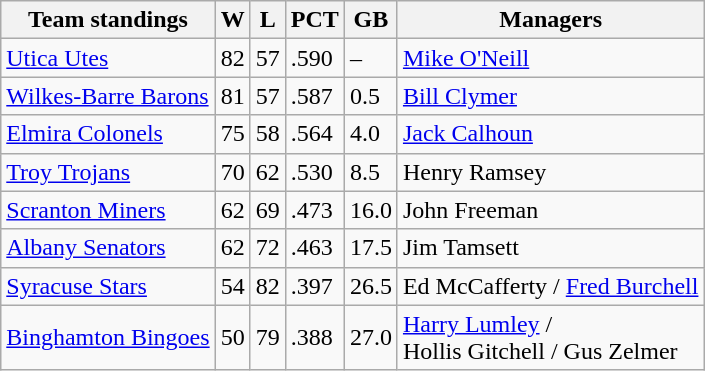<table class="wikitable">
<tr>
<th>Team standings</th>
<th>W</th>
<th>L</th>
<th>PCT</th>
<th>GB</th>
<th>Managers</th>
</tr>
<tr>
<td><a href='#'>Utica Utes</a></td>
<td>82</td>
<td>57</td>
<td>.590</td>
<td>–</td>
<td><a href='#'>Mike O'Neill</a></td>
</tr>
<tr>
<td><a href='#'>Wilkes-Barre Barons</a></td>
<td>81</td>
<td>57</td>
<td>.587</td>
<td>0.5</td>
<td><a href='#'>Bill Clymer</a></td>
</tr>
<tr>
<td><a href='#'>Elmira Colonels</a></td>
<td>75</td>
<td>58</td>
<td>.564</td>
<td>4.0</td>
<td><a href='#'>Jack Calhoun</a></td>
</tr>
<tr>
<td><a href='#'>Troy Trojans</a></td>
<td>70</td>
<td>62</td>
<td>.530</td>
<td>8.5</td>
<td>Henry Ramsey</td>
</tr>
<tr>
<td><a href='#'>Scranton Miners</a></td>
<td>62</td>
<td>69</td>
<td>.473</td>
<td>16.0</td>
<td>John Freeman</td>
</tr>
<tr>
<td><a href='#'>Albany Senators</a></td>
<td>62</td>
<td>72</td>
<td>.463</td>
<td>17.5</td>
<td>Jim Tamsett</td>
</tr>
<tr>
<td><a href='#'>Syracuse Stars</a></td>
<td>54</td>
<td>82</td>
<td>.397</td>
<td>26.5</td>
<td>Ed McCafferty / <a href='#'>Fred Burchell</a></td>
</tr>
<tr>
<td><a href='#'>Binghamton Bingoes</a></td>
<td>50</td>
<td>79</td>
<td>.388</td>
<td>27.0</td>
<td><a href='#'>Harry Lumley</a> /<br>Hollis Gitchell / Gus Zelmer</td>
</tr>
</table>
